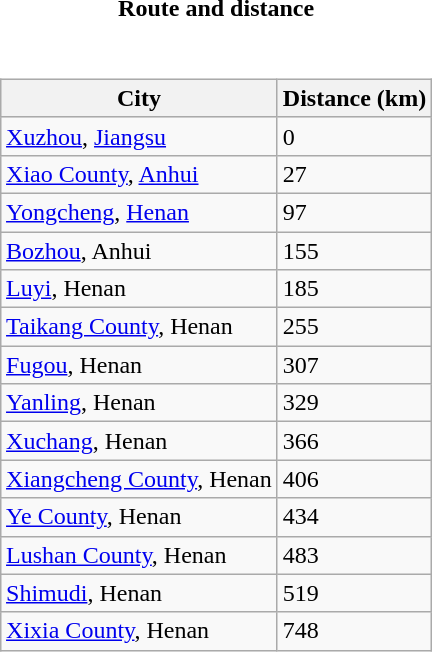<table style="font-size:100%;">
<tr>
<td style="width:33%; text-align:center;"><strong>Route and distance</strong></td>
</tr>
<tr valign="top">
<td><br><table class="wikitable sortable" style="margin-left:auto;margin-right:auto">
<tr style="background:#ececec;">
<th>City</th>
<th>Distance (km)</th>
</tr>
<tr>
<td><a href='#'>Xuzhou</a>, <a href='#'>Jiangsu</a></td>
<td>0</td>
</tr>
<tr>
<td><a href='#'>Xiao County</a>, <a href='#'>Anhui</a></td>
<td>27</td>
</tr>
<tr>
<td><a href='#'>Yongcheng</a>, <a href='#'>Henan</a></td>
<td>97</td>
</tr>
<tr>
<td><a href='#'>Bozhou</a>, Anhui</td>
<td>155</td>
</tr>
<tr>
<td><a href='#'>Luyi</a>, Henan</td>
<td>185</td>
</tr>
<tr>
<td><a href='#'>Taikang County</a>, Henan</td>
<td>255</td>
</tr>
<tr>
<td><a href='#'>Fugou</a>, Henan</td>
<td>307</td>
</tr>
<tr>
<td><a href='#'>Yanling</a>, Henan</td>
<td>329</td>
</tr>
<tr>
<td><a href='#'>Xuchang</a>, Henan</td>
<td>366</td>
</tr>
<tr>
<td><a href='#'>Xiangcheng County</a>, Henan</td>
<td>406</td>
</tr>
<tr>
<td><a href='#'>Ye County</a>, Henan</td>
<td>434</td>
</tr>
<tr>
<td><a href='#'>Lushan County</a>, Henan</td>
<td>483</td>
</tr>
<tr>
<td><a href='#'>Shimudi</a>, Henan</td>
<td>519</td>
</tr>
<tr>
<td><a href='#'>Xixia County</a>, Henan</td>
<td>748</td>
</tr>
</table>
</td>
</tr>
</table>
